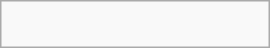<table role="presentation" class="infobox" style="width:180px;">
<tr>
<td style="text-align:center;"><br>











</td>
</tr>
</table>
